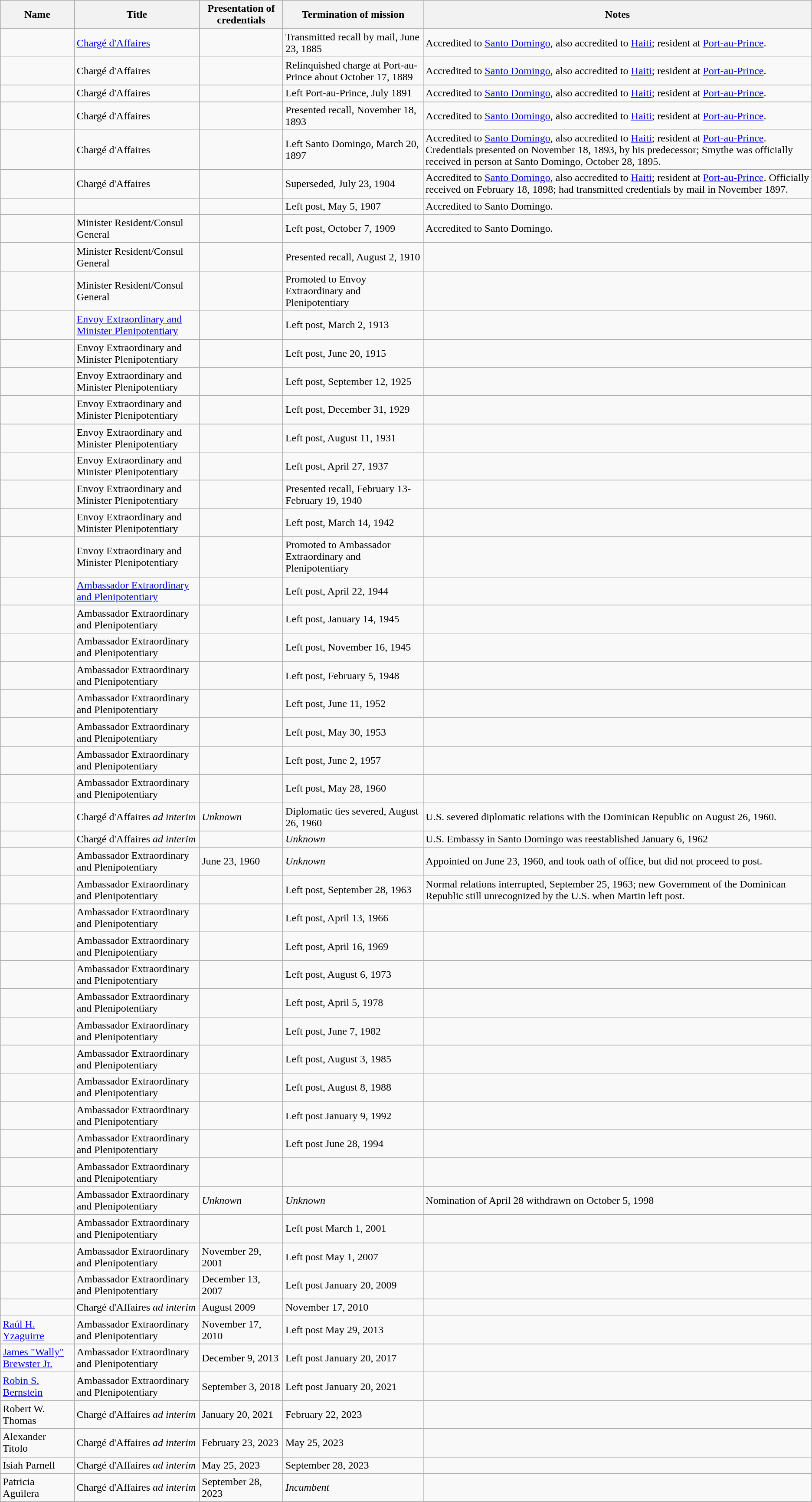<table class="wikitable sortable">
<tr>
<th>Name</th>
<th>Title</th>
<th>Presentation of credentials</th>
<th>Termination of mission</th>
<th class="unsortable">Notes</th>
</tr>
<tr>
<td></td>
<td><a href='#'>Chargé d'Affaires</a></td>
<td></td>
<td>Transmitted recall by mail, June 23, 1885</td>
<td>Accredited to <a href='#'>Santo Domingo</a>, also accredited to <a href='#'>Haiti</a>; resident at <a href='#'>Port-au-Prince</a>.</td>
</tr>
<tr>
<td></td>
<td>Chargé d'Affaires</td>
<td></td>
<td>Relinquished charge at Port-au-Prince about October 17, 1889</td>
<td>Accredited to <a href='#'>Santo Domingo</a>, also accredited to <a href='#'>Haiti</a>; resident at <a href='#'>Port-au-Prince</a>.</td>
</tr>
<tr>
<td></td>
<td>Chargé d'Affaires</td>
<td></td>
<td>Left Port-au-Prince, July 1891</td>
<td>Accredited to <a href='#'>Santo Domingo</a>, also accredited to <a href='#'>Haiti</a>; resident at <a href='#'>Port-au-Prince</a>.</td>
</tr>
<tr>
<td></td>
<td>Chargé d'Affaires</td>
<td></td>
<td>Presented recall, November 18, 1893</td>
<td>Accredited to <a href='#'>Santo Domingo</a>, also accredited to <a href='#'>Haiti</a>; resident at <a href='#'>Port-au-Prince</a>.</td>
</tr>
<tr>
<td></td>
<td>Chargé d'Affaires</td>
<td></td>
<td>Left Santo Domingo, March 20, 1897</td>
<td>Accredited to <a href='#'>Santo Domingo</a>, also accredited to <a href='#'>Haiti</a>; resident at <a href='#'>Port-au-Prince</a>. Credentials presented on November 18, 1893, by his predecessor; Smythe was officially received in person at Santo Domingo, October 28, 1895.</td>
</tr>
<tr>
<td></td>
<td>Chargé d'Affaires</td>
<td></td>
<td>Superseded, July 23, 1904</td>
<td>Accredited to <a href='#'>Santo Domingo</a>, also accredited to <a href='#'>Haiti</a>; resident at <a href='#'>Port-au-Prince</a>. Officially received on February 18, 1898; had transmitted credentials by mail in November 1897.</td>
</tr>
<tr>
<td></td>
<td></td>
<td></td>
<td>Left post, May 5, 1907</td>
<td>Accredited to Santo Domingo.</td>
</tr>
<tr>
<td></td>
<td>Minister Resident/Consul General</td>
<td></td>
<td>Left post, October 7, 1909</td>
<td>Accredited to Santo Domingo.</td>
</tr>
<tr>
<td></td>
<td>Minister Resident/Consul General</td>
<td></td>
<td>Presented recall, August 2, 1910</td>
<td></td>
</tr>
<tr>
<td></td>
<td>Minister Resident/Consul General</td>
<td></td>
<td>Promoted to Envoy Extraordinary and Plenipotentiary</td>
<td></td>
</tr>
<tr>
<td></td>
<td><a href='#'>Envoy Extraordinary and Minister Plenipotentiary</a></td>
<td></td>
<td>Left post, March 2, 1913</td>
<td></td>
</tr>
<tr>
<td></td>
<td>Envoy Extraordinary and Minister Plenipotentiary</td>
<td></td>
<td>Left post, June 20, 1915</td>
<td></td>
</tr>
<tr>
<td></td>
<td>Envoy Extraordinary and Minister Plenipotentiary</td>
<td></td>
<td>Left post, September 12, 1925</td>
<td></td>
</tr>
<tr>
<td></td>
<td>Envoy Extraordinary and Minister Plenipotentiary</td>
<td></td>
<td>Left post, December 31, 1929</td>
<td></td>
</tr>
<tr>
<td></td>
<td>Envoy Extraordinary and Minister Plenipotentiary</td>
<td></td>
<td>Left post, August 11, 1931</td>
<td></td>
</tr>
<tr>
<td></td>
<td>Envoy Extraordinary and Minister Plenipotentiary</td>
<td></td>
<td>Left post, April 27, 1937</td>
<td></td>
</tr>
<tr>
<td></td>
<td>Envoy Extraordinary and Minister Plenipotentiary</td>
<td></td>
<td>Presented recall, February 13-February 19, 1940</td>
<td></td>
</tr>
<tr>
<td></td>
<td>Envoy Extraordinary and Minister Plenipotentiary</td>
<td></td>
<td>Left post, March 14, 1942</td>
<td></td>
</tr>
<tr>
<td></td>
<td>Envoy Extraordinary and Minister Plenipotentiary</td>
<td></td>
<td>Promoted to Ambassador Extraordinary and Plenipotentiary</td>
<td></td>
</tr>
<tr>
<td></td>
<td><a href='#'>Ambassador Extraordinary and Plenipotentiary</a></td>
<td></td>
<td>Left post, April 22, 1944</td>
<td></td>
</tr>
<tr>
<td></td>
<td>Ambassador Extraordinary and Plenipotentiary</td>
<td></td>
<td>Left post, January 14, 1945</td>
<td></td>
</tr>
<tr>
<td></td>
<td>Ambassador Extraordinary and Plenipotentiary</td>
<td></td>
<td>Left post, November 16, 1945</td>
<td></td>
</tr>
<tr>
<td></td>
<td>Ambassador Extraordinary and Plenipotentiary</td>
<td></td>
<td>Left post, February 5, 1948</td>
<td></td>
</tr>
<tr>
<td></td>
<td>Ambassador Extraordinary and Plenipotentiary</td>
<td></td>
<td>Left post, June 11, 1952</td>
<td></td>
</tr>
<tr>
<td></td>
<td>Ambassador Extraordinary and Plenipotentiary</td>
<td></td>
<td>Left post, May 30, 1953</td>
<td></td>
</tr>
<tr>
<td></td>
<td>Ambassador Extraordinary and Plenipotentiary</td>
<td></td>
<td>Left post, June 2, 1957</td>
<td></td>
</tr>
<tr>
<td></td>
<td>Ambassador Extraordinary and Plenipotentiary</td>
<td></td>
<td>Left post, May 28, 1960</td>
<td></td>
</tr>
<tr>
<td></td>
<td>Chargé d'Affaires <em>ad interim</em></td>
<td><em>Unknown</em></td>
<td>Diplomatic ties severed, August 26, 1960</td>
<td>U.S. severed diplomatic relations with the Dominican Republic on August 26, 1960.</td>
</tr>
<tr>
<td></td>
<td>Chargé d'Affaires <em>ad interim</em></td>
<td></td>
<td><em>Unknown</em></td>
<td>U.S. Embassy in Santo Domingo was reestablished January 6, 1962</td>
</tr>
<tr>
<td></td>
<td>Ambassador Extraordinary and Plenipotentiary</td>
<td>June 23, 1960</td>
<td><em>Unknown</em></td>
<td>Appointed on June 23, 1960, and took oath of office, but did not proceed to post.</td>
</tr>
<tr>
<td></td>
<td>Ambassador Extraordinary and Plenipotentiary</td>
<td></td>
<td>Left post, September 28, 1963</td>
<td>Normal relations interrupted, September 25, 1963; new Government of the Dominican Republic still unrecognized by the U.S. when Martin left post.</td>
</tr>
<tr>
<td></td>
<td>Ambassador Extraordinary and Plenipotentiary</td>
<td></td>
<td>Left post, April 13, 1966</td>
<td></td>
</tr>
<tr>
<td></td>
<td>Ambassador Extraordinary and Plenipotentiary</td>
<td></td>
<td>Left post, April 16, 1969</td>
<td></td>
</tr>
<tr>
<td></td>
<td>Ambassador Extraordinary and Plenipotentiary</td>
<td></td>
<td>Left post, August 6, 1973</td>
<td></td>
</tr>
<tr>
<td></td>
<td>Ambassador Extraordinary and Plenipotentiary</td>
<td></td>
<td>Left post, April 5, 1978</td>
<td></td>
</tr>
<tr>
<td></td>
<td>Ambassador Extraordinary and Plenipotentiary</td>
<td></td>
<td>Left post, June 7, 1982</td>
<td></td>
</tr>
<tr>
<td></td>
<td>Ambassador Extraordinary and Plenipotentiary</td>
<td></td>
<td>Left post, August 3, 1985</td>
<td></td>
</tr>
<tr>
<td></td>
<td>Ambassador Extraordinary and Plenipotentiary</td>
<td></td>
<td>Left post, August 8, 1988</td>
<td></td>
</tr>
<tr>
<td></td>
<td>Ambassador Extraordinary and Plenipotentiary</td>
<td></td>
<td>Left post January 9, 1992</td>
<td></td>
</tr>
<tr>
<td></td>
<td>Ambassador Extraordinary and Plenipotentiary</td>
<td></td>
<td>Left post June 28, 1994</td>
<td></td>
</tr>
<tr>
<td></td>
<td>Ambassador Extraordinary and Plenipotentiary</td>
<td></td>
<td></td>
<td></td>
</tr>
<tr>
<td></td>
<td>Ambassador Extraordinary and Plenipotentiary</td>
<td><em>Unknown</em></td>
<td><em>Unknown</em></td>
<td>Nomination of April 28 withdrawn on October 5, 1998</td>
</tr>
<tr>
<td></td>
<td>Ambassador Extraordinary and Plenipotentiary</td>
<td></td>
<td>Left post March 1, 2001</td>
<td></td>
</tr>
<tr>
<td></td>
<td>Ambassador Extraordinary and Plenipotentiary</td>
<td>November 29, 2001</td>
<td>Left post May 1, 2007</td>
<td></td>
</tr>
<tr>
<td></td>
<td>Ambassador Extraordinary and Plenipotentiary</td>
<td>December 13, 2007</td>
<td>Left post January 20, 2009</td>
<td></td>
</tr>
<tr>
<td></td>
<td>Chargé d'Affaires <em>ad interim</em></td>
<td>August 2009</td>
<td>November 17, 2010</td>
<td></td>
</tr>
<tr>
<td><a href='#'>Raúl H. Yzaguirre</a></td>
<td>Ambassador Extraordinary and Plenipotentiary</td>
<td>November 17, 2010</td>
<td>Left post May 29, 2013</td>
<td></td>
</tr>
<tr>
<td><a href='#'>James "Wally" Brewster Jr.</a></td>
<td>Ambassador Extraordinary and Plenipotentiary</td>
<td>December 9, 2013</td>
<td>Left post January 20, 2017</td>
<td></td>
</tr>
<tr>
<td><a href='#'>Robin S. Bernstein</a></td>
<td>Ambassador Extraordinary and Plenipotentiary</td>
<td>September 3, 2018</td>
<td>Left post January 20, 2021</td>
<td></td>
</tr>
<tr>
<td>Robert W. Thomas</td>
<td>Chargé d'Affaires <em>ad interim</em></td>
<td>January 20, 2021</td>
<td>February 22, 2023</td>
<td></td>
</tr>
<tr>
<td>Alexander Titolo</td>
<td>Chargé d'Affaires <em>ad interim</em></td>
<td>February 23, 2023</td>
<td>May 25, 2023</td>
<td></td>
</tr>
<tr>
<td>Isiah Parnell</td>
<td>Chargé d'Affaires <em>ad interim</em></td>
<td>May 25, 2023</td>
<td>September 28, 2023</td>
<td></td>
</tr>
<tr>
<td>Patricia Aguilera</td>
<td>Chargé d'Affaires <em>ad interim</em></td>
<td>September 28, 2023</td>
<td><em>Incumbent</em></td>
<td></td>
</tr>
</table>
